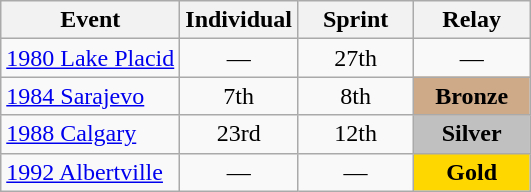<table class="wikitable" style="text-align: center;">
<tr ">
<th>Event</th>
<th style="width:70px;">Individual</th>
<th style="width:70px;">Sprint</th>
<th style="width:70px;">Relay</th>
</tr>
<tr>
<td align=left> <a href='#'>1980 Lake Placid</a></td>
<td>—</td>
<td>27th</td>
<td>—</td>
</tr>
<tr>
<td align=left> <a href='#'>1984 Sarajevo</a></td>
<td>7th</td>
<td>8th</td>
<td style="background:#cfaa88;"><strong>Bronze</strong></td>
</tr>
<tr>
<td align=left> <a href='#'>1988 Calgary</a></td>
<td>23rd</td>
<td>12th</td>
<td style="background:silver;"><strong>Silver</strong></td>
</tr>
<tr>
<td align=left> <a href='#'>1992 Albertville</a></td>
<td>—</td>
<td>—</td>
<td style="background:gold;"><strong>Gold</strong></td>
</tr>
</table>
